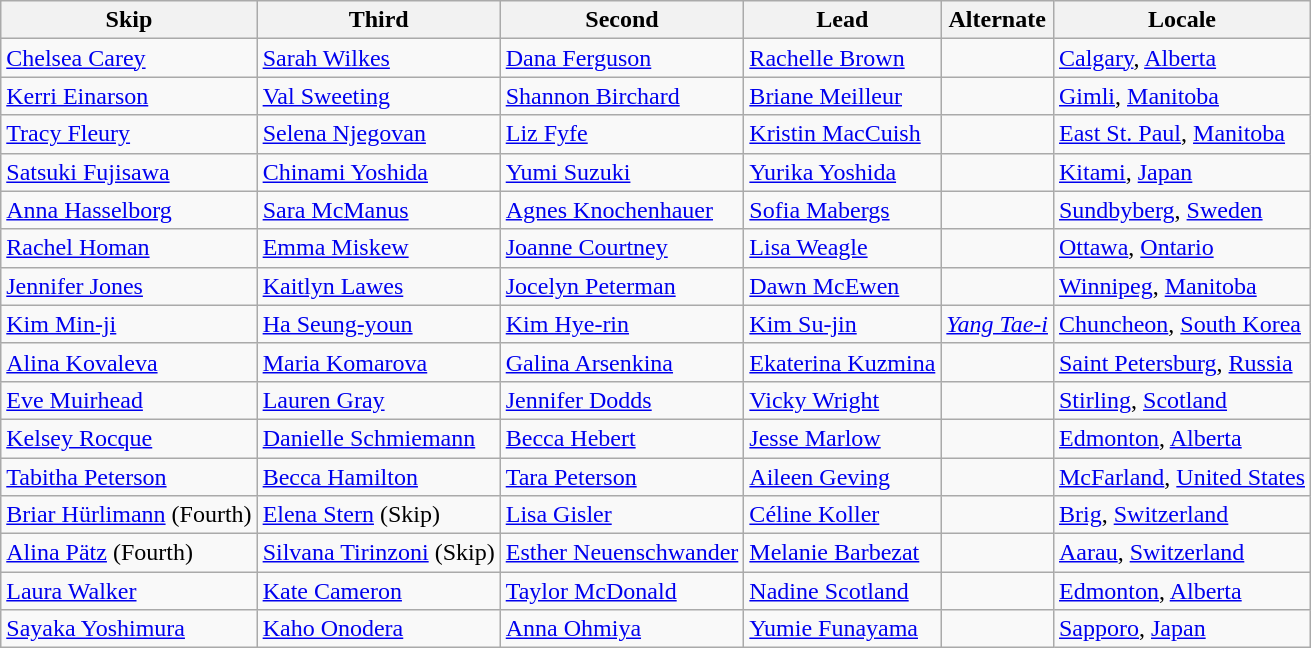<table class=wikitable>
<tr>
<th>Skip</th>
<th>Third</th>
<th>Second</th>
<th>Lead</th>
<th>Alternate</th>
<th>Locale</th>
</tr>
<tr>
<td><a href='#'>Chelsea Carey</a></td>
<td><a href='#'>Sarah Wilkes</a></td>
<td><a href='#'>Dana Ferguson</a></td>
<td><a href='#'>Rachelle Brown</a></td>
<td></td>
<td> <a href='#'>Calgary</a>, <a href='#'>Alberta</a></td>
</tr>
<tr>
<td><a href='#'>Kerri Einarson</a></td>
<td><a href='#'>Val Sweeting</a></td>
<td><a href='#'>Shannon Birchard</a></td>
<td><a href='#'>Briane Meilleur</a></td>
<td></td>
<td> <a href='#'>Gimli</a>, <a href='#'>Manitoba</a></td>
</tr>
<tr>
<td><a href='#'>Tracy Fleury</a></td>
<td><a href='#'>Selena Njegovan</a></td>
<td><a href='#'>Liz Fyfe</a></td>
<td><a href='#'>Kristin MacCuish</a></td>
<td></td>
<td> <a href='#'>East St. Paul</a>, <a href='#'>Manitoba</a></td>
</tr>
<tr>
<td><a href='#'>Satsuki Fujisawa</a></td>
<td><a href='#'>Chinami Yoshida</a></td>
<td><a href='#'>Yumi Suzuki</a></td>
<td><a href='#'>Yurika Yoshida</a></td>
<td></td>
<td> <a href='#'>Kitami</a>, <a href='#'>Japan</a></td>
</tr>
<tr>
<td><a href='#'>Anna Hasselborg</a></td>
<td><a href='#'>Sara McManus</a></td>
<td><a href='#'>Agnes Knochenhauer</a></td>
<td><a href='#'>Sofia Mabergs</a></td>
<td></td>
<td> <a href='#'>Sundbyberg</a>, <a href='#'>Sweden</a></td>
</tr>
<tr>
<td><a href='#'>Rachel Homan</a></td>
<td><a href='#'>Emma Miskew</a></td>
<td><a href='#'>Joanne Courtney</a></td>
<td><a href='#'>Lisa Weagle</a></td>
<td></td>
<td> <a href='#'>Ottawa</a>, <a href='#'>Ontario</a></td>
</tr>
<tr>
<td><a href='#'>Jennifer Jones</a></td>
<td><a href='#'>Kaitlyn Lawes</a></td>
<td><a href='#'>Jocelyn Peterman</a></td>
<td><a href='#'>Dawn McEwen</a></td>
<td></td>
<td> <a href='#'>Winnipeg</a>, <a href='#'>Manitoba</a></td>
</tr>
<tr>
<td><a href='#'>Kim Min-ji</a></td>
<td><a href='#'>Ha Seung-youn</a></td>
<td><a href='#'>Kim Hye-rin</a></td>
<td><a href='#'>Kim Su-jin</a></td>
<td><em><a href='#'>Yang Tae-i</a></em></td>
<td> <a href='#'>Chuncheon</a>, <a href='#'>South Korea</a></td>
</tr>
<tr>
<td><a href='#'>Alina Kovaleva</a></td>
<td><a href='#'>Maria Komarova</a></td>
<td><a href='#'>Galina Arsenkina</a></td>
<td><a href='#'>Ekaterina Kuzmina</a></td>
<td></td>
<td> <a href='#'>Saint Petersburg</a>, <a href='#'>Russia</a></td>
</tr>
<tr>
<td><a href='#'>Eve Muirhead</a></td>
<td><a href='#'>Lauren Gray</a></td>
<td><a href='#'>Jennifer Dodds</a></td>
<td><a href='#'>Vicky Wright</a></td>
<td></td>
<td> <a href='#'>Stirling</a>, <a href='#'>Scotland</a></td>
</tr>
<tr>
<td><a href='#'>Kelsey Rocque</a></td>
<td><a href='#'>Danielle Schmiemann</a></td>
<td><a href='#'>Becca Hebert</a></td>
<td><a href='#'>Jesse Marlow</a></td>
<td></td>
<td> <a href='#'>Edmonton</a>, <a href='#'>Alberta</a></td>
</tr>
<tr>
<td><a href='#'>Tabitha Peterson</a></td>
<td><a href='#'>Becca Hamilton</a></td>
<td><a href='#'>Tara Peterson</a></td>
<td><a href='#'>Aileen Geving</a></td>
<td></td>
<td> <a href='#'>McFarland</a>, <a href='#'>United States</a></td>
</tr>
<tr>
<td><a href='#'>Briar Hürlimann</a> (Fourth)</td>
<td><a href='#'>Elena Stern</a> (Skip)</td>
<td><a href='#'>Lisa Gisler</a></td>
<td><a href='#'>Céline Koller</a></td>
<td></td>
<td> <a href='#'>Brig</a>, <a href='#'>Switzerland</a></td>
</tr>
<tr>
<td><a href='#'>Alina Pätz</a> (Fourth)</td>
<td><a href='#'>Silvana Tirinzoni</a> (Skip)</td>
<td><a href='#'>Esther Neuenschwander</a></td>
<td><a href='#'>Melanie Barbezat</a></td>
<td></td>
<td> <a href='#'>Aarau</a>, <a href='#'>Switzerland</a></td>
</tr>
<tr>
<td><a href='#'>Laura Walker</a></td>
<td><a href='#'>Kate Cameron</a></td>
<td><a href='#'>Taylor McDonald</a></td>
<td><a href='#'>Nadine Scotland</a></td>
<td></td>
<td> <a href='#'>Edmonton</a>, <a href='#'>Alberta</a></td>
</tr>
<tr>
<td><a href='#'>Sayaka Yoshimura</a></td>
<td><a href='#'>Kaho Onodera</a></td>
<td><a href='#'>Anna Ohmiya</a></td>
<td><a href='#'>Yumie Funayama</a></td>
<td></td>
<td> <a href='#'>Sapporo</a>, <a href='#'>Japan</a></td>
</tr>
</table>
